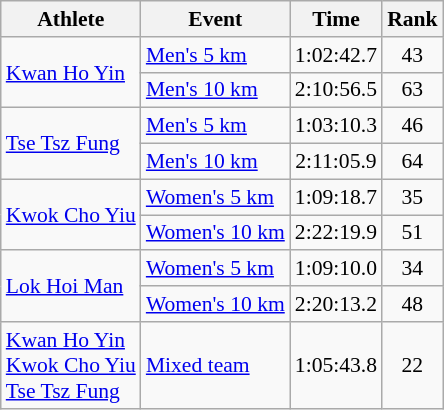<table class="wikitable" style="font-size:90%;">
<tr>
<th>Athlete</th>
<th>Event</th>
<th>Time</th>
<th>Rank</th>
</tr>
<tr align=center>
<td align=left rowspan=2><a href='#'>Kwan Ho Yin</a></td>
<td align=left><a href='#'>Men's 5 km</a></td>
<td>1:02:42.7</td>
<td>43</td>
</tr>
<tr align=center>
<td align=left><a href='#'>Men's 10 km</a></td>
<td>2:10:56.5</td>
<td>63</td>
</tr>
<tr align=center>
<td align=left rowspan=2><a href='#'>Tse Tsz Fung</a></td>
<td align=left><a href='#'>Men's 5 km</a></td>
<td>1:03:10.3</td>
<td>46</td>
</tr>
<tr align=center>
<td align=left><a href='#'>Men's 10 km</a></td>
<td>2:11:05.9</td>
<td>64</td>
</tr>
<tr align=center>
<td align=left rowspan=2><a href='#'>Kwok Cho Yiu</a></td>
<td align=left><a href='#'>Women's 5 km</a></td>
<td>1:09:18.7</td>
<td>35</td>
</tr>
<tr align=center>
<td align=left><a href='#'>Women's 10 km</a></td>
<td>2:22:19.9</td>
<td>51</td>
</tr>
<tr align=center>
<td align=left rowspan=2><a href='#'>Lok Hoi Man</a></td>
<td align=left><a href='#'>Women's 5 km</a></td>
<td>1:09:10.0</td>
<td>34</td>
</tr>
<tr align=center>
<td align=left><a href='#'>Women's 10 km</a></td>
<td>2:20:13.2</td>
<td>48</td>
</tr>
<tr align=center>
<td align=left><a href='#'>Kwan Ho Yin</a><br><a href='#'>Kwok Cho Yiu</a><br><a href='#'>Tse Tsz Fung</a></td>
<td align=left><a href='#'>Mixed team</a></td>
<td>1:05:43.8</td>
<td>22</td>
</tr>
</table>
